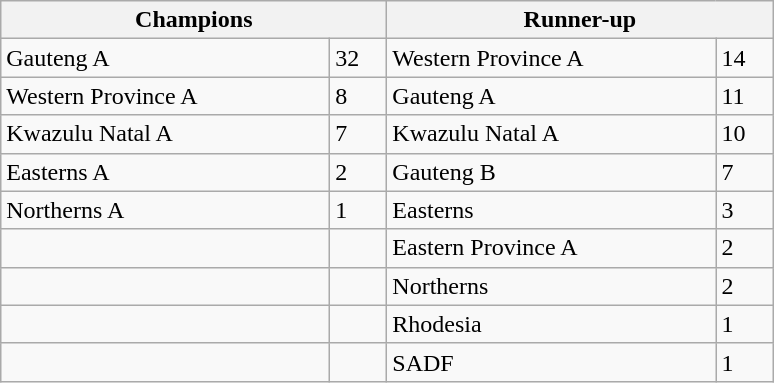<table class="sortable wikitable">
<tr>
<th colspan="2" width="250">Champions</th>
<th colspan="2" width="250">Runner-up</th>
</tr>
<tr>
<td>Gauteng A</td>
<td>32</td>
<td>Western Province A</td>
<td>14</td>
</tr>
<tr>
<td>Western Province A</td>
<td>8</td>
<td>Gauteng A</td>
<td>11</td>
</tr>
<tr>
<td>Kwazulu Natal A</td>
<td>7</td>
<td>Kwazulu Natal A</td>
<td>10</td>
</tr>
<tr>
<td>Easterns A</td>
<td>2</td>
<td>Gauteng B</td>
<td>7</td>
</tr>
<tr>
<td>Northerns A</td>
<td>1</td>
<td>Easterns</td>
<td>3</td>
</tr>
<tr>
<td></td>
<td></td>
<td>Eastern Province A</td>
<td>2</td>
</tr>
<tr>
<td></td>
<td></td>
<td>Northerns</td>
<td>2</td>
</tr>
<tr>
<td></td>
<td></td>
<td>Rhodesia</td>
<td>1</td>
</tr>
<tr>
<td></td>
<td></td>
<td>SADF</td>
<td>1</td>
</tr>
</table>
